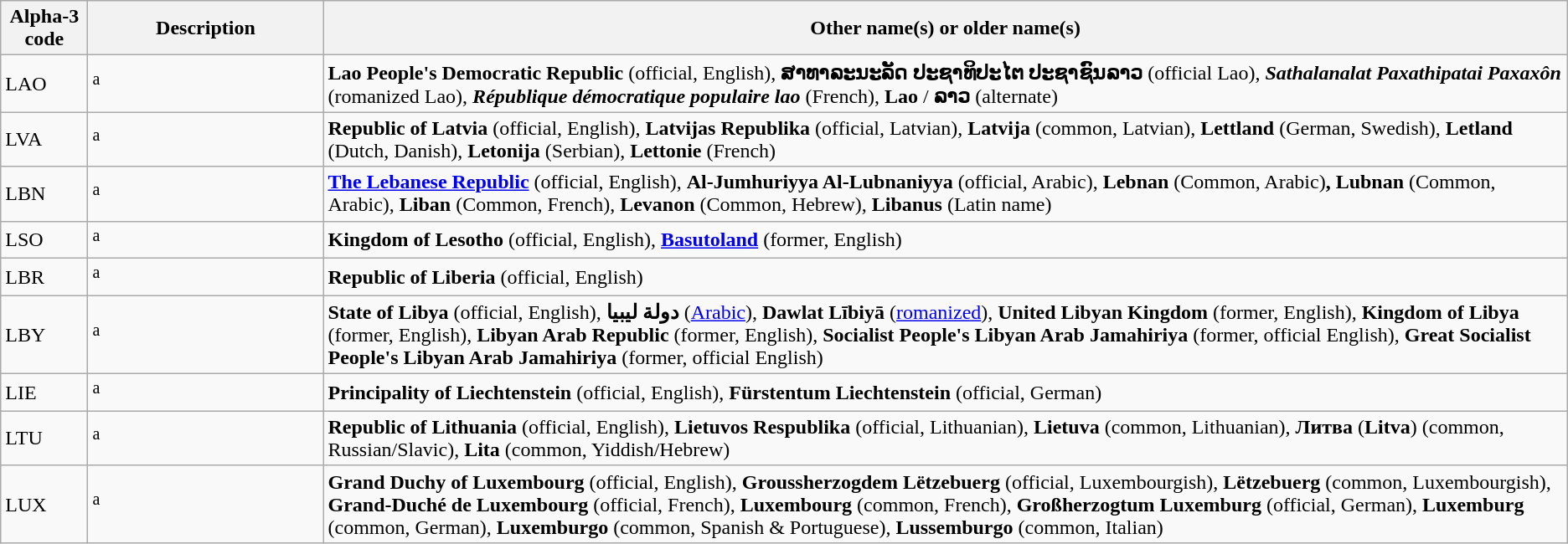<table class="wikitable">
<tr>
<th>Alpha-3 code</th>
<th width=180px>Description</th>
<th>Other name(s) or older name(s)</th>
</tr>
<tr>
<td>LAO</td>
<td><sup>a</sup></td>
<td><strong>Lao People's Democratic Republic</strong> (official, English), <strong>ສາທາລະນະລັດ ປະຊາທິປະໄຕ ປະຊາຊົນລາວ</strong> (official Lao), <strong><em>Sathalanalat Paxathipatai Paxaxôn</em></strong> (romanized Lao), <strong><em>République démocratique populaire lao</em></strong> (French), <strong>Lao</strong> / <strong>ລາວ</strong> (alternate)</td>
</tr>
<tr>
<td>LVA</td>
<td><sup>a</sup></td>
<td><strong>Republic of Latvia</strong> (official, English), <strong>Latvijas Republika</strong> (official, Latvian), <strong>Latvija</strong> (common, Latvian), <strong>Lettland</strong> (German, Swedish), <strong>Letland</strong> (Dutch, Danish), <strong>Letonija</strong> (Serbian), <strong>Lettonie</strong> (French)</td>
</tr>
<tr>
<td>LBN</td>
<td><sup>a</sup></td>
<td><strong><a href='#'>The Lebanese Republic</a></strong> (official, English), <strong>Al-Jumhuriyya Al-Lubnaniyya</strong> (official, Arabic), <strong>Lebnan</strong> (Common, Arabic)<strong>, Lubnan</strong> (Common, Arabic), <strong>Liban</strong> (Common, French), <strong>Levanon</strong> (Common, Hebrew), <strong>Libanus</strong> (Latin name)</td>
</tr>
<tr>
<td>LSO</td>
<td><sup>a</sup></td>
<td><strong>Kingdom of Lesotho</strong> (official, English), <strong><a href='#'>Basutoland</a></strong> (former, English)</td>
</tr>
<tr>
<td>LBR</td>
<td><sup>a</sup></td>
<td><strong>Republic of Liberia</strong> (official, English)</td>
</tr>
<tr>
<td>LBY</td>
<td><sup>a</sup></td>
<td><strong>State of Libya</strong> (official, English), <strong>دولة ليبيا</strong> (<a href='#'>Arabic</a>), <strong>Dawlat Lībiyā</strong> (<a href='#'>romanized</a>),  <strong>United Libyan Kingdom</strong> (former, English), <strong>Kingdom of Libya</strong> (former, English), <strong>Libyan Arab Republic</strong> (former, English), <strong>Socialist People's Libyan Arab Jamahiriya</strong> (former, official English), <strong>Great Socialist People's Libyan Arab Jamahiriya</strong> (former, official English)</td>
</tr>
<tr>
<td>LIE</td>
<td><sup>a</sup></td>
<td><strong>Principality of Liechtenstein</strong> (official, English), <strong>Fürstentum Liechtenstein</strong> (official, German)</td>
</tr>
<tr>
<td>LTU</td>
<td><sup>a</sup></td>
<td><strong>Republic of Lithuania</strong> (official, English), <strong>Lietuvos Respublika</strong> (official, Lithuanian), <strong>Lietuva</strong> (common, Lithuanian), <strong>Литва</strong> (<strong>Litva</strong>) (common, Russian/Slavic), <strong>Lita</strong> (common, Yiddish/Hebrew)</td>
</tr>
<tr>
<td>LUX</td>
<td> <sup>a</sup></td>
<td><strong>Grand Duchy of Luxembourg</strong> (official, English), <strong>Groussherzogdem Lëtzebuerg</strong> (official, Luxembourgish), <strong>Lëtzebuerg</strong> (common, Luxembourgish), <strong>Grand-Duché de Luxembourg</strong> (official, French), <strong>Luxembourg</strong> (common, French), <strong>Großherzogtum Luxemburg</strong> (official, German), <strong>Luxemburg</strong> (common, German), <strong>Luxemburgo</strong> (common, Spanish & Portuguese), <strong>Lussemburgo</strong> (common, Italian)</td>
</tr>
</table>
